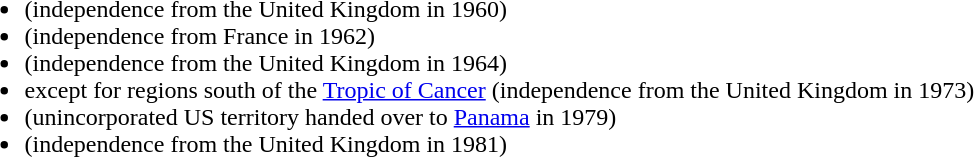<table>
<tr>
<td><br><ul><li> (independence from the United Kingdom in 1960)</li><li> (independence from France in 1962)</li><li> (independence from the United Kingdom in 1964)</li><li> except for regions south of the <a href='#'>Tropic of Cancer</a> (independence from the United Kingdom in 1973)</li><li> (unincorporated US territory handed over to <a href='#'>Panama</a> in 1979)</li><li> (independence from the United Kingdom in 1981)</li></ul></td>
</tr>
</table>
